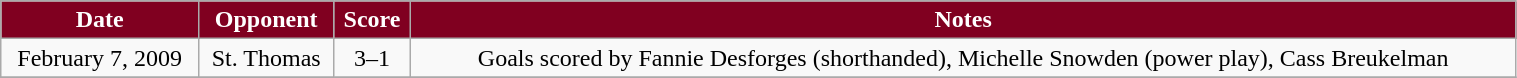<table class="wikitable" width="80%">
<tr align="center"  style=" background:#800020;color:#ffffff;">
<td><strong>Date</strong></td>
<td><strong>Opponent</strong></td>
<td><strong>Score</strong></td>
<td><strong>Notes</strong></td>
</tr>
<tr align="center" bgcolor="">
<td>February 7, 2009</td>
<td>St. Thomas</td>
<td>3–1</td>
<td>Goals scored by Fannie Desforges (shorthanded), Michelle Snowden (power play), Cass Breukelman</td>
</tr>
<tr align="center" bgcolor="">
</tr>
</table>
